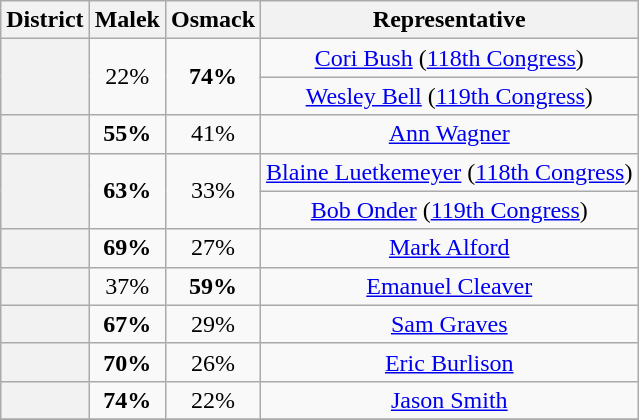<table class=wikitable>
<tr>
<th>District</th>
<th>Malek</th>
<th>Osmack</th>
<th>Representative</th>
</tr>
<tr align=center>
<th rowspan=2 ></th>
<td rowspan=2>22%</td>
<td rowspan=2><strong>74%</strong></td>
<td><a href='#'>Cori Bush</a> (<a href='#'>118th Congress</a>)</td>
</tr>
<tr align=center>
<td><a href='#'>Wesley Bell</a> (<a href='#'>119th Congress</a>)</td>
</tr>
<tr align=center>
<th></th>
<td><strong>55%</strong></td>
<td>41%</td>
<td><a href='#'>Ann Wagner</a></td>
</tr>
<tr align=center>
<th rowspan=2 ></th>
<td rowspan=2><strong>63%</strong></td>
<td rowspan=2>33%</td>
<td><a href='#'>Blaine Luetkemeyer</a> (<a href='#'>118th Congress</a>)</td>
</tr>
<tr align=center>
<td><a href='#'>Bob Onder</a> (<a href='#'>119th Congress</a>)</td>
</tr>
<tr align=center>
<th></th>
<td><strong>69%</strong></td>
<td>27%</td>
<td><a href='#'>Mark Alford</a></td>
</tr>
<tr align=center>
<th></th>
<td>37%</td>
<td><strong>59%</strong></td>
<td><a href='#'>Emanuel Cleaver</a></td>
</tr>
<tr align=center>
<th></th>
<td><strong>67%</strong></td>
<td>29%</td>
<td><a href='#'>Sam Graves</a></td>
</tr>
<tr align=center>
<th></th>
<td><strong>70%</strong></td>
<td>26%</td>
<td><a href='#'>Eric Burlison</a></td>
</tr>
<tr align=center>
<th></th>
<td><strong>74%</strong></td>
<td>22%</td>
<td><a href='#'>Jason Smith</a></td>
</tr>
<tr align=center>
</tr>
</table>
